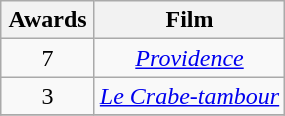<table class="wikitable" style="text-align: center">
<tr>
<th width="55">Awards</th>
<th align="center">Film</th>
</tr>
<tr>
<td style="text-align:center">7</td>
<td><em><a href='#'>Providence</a></em></td>
</tr>
<tr>
<td style="text-align:center">3</td>
<td><em><a href='#'>Le Crabe-tambour</a></em></td>
</tr>
<tr>
</tr>
</table>
